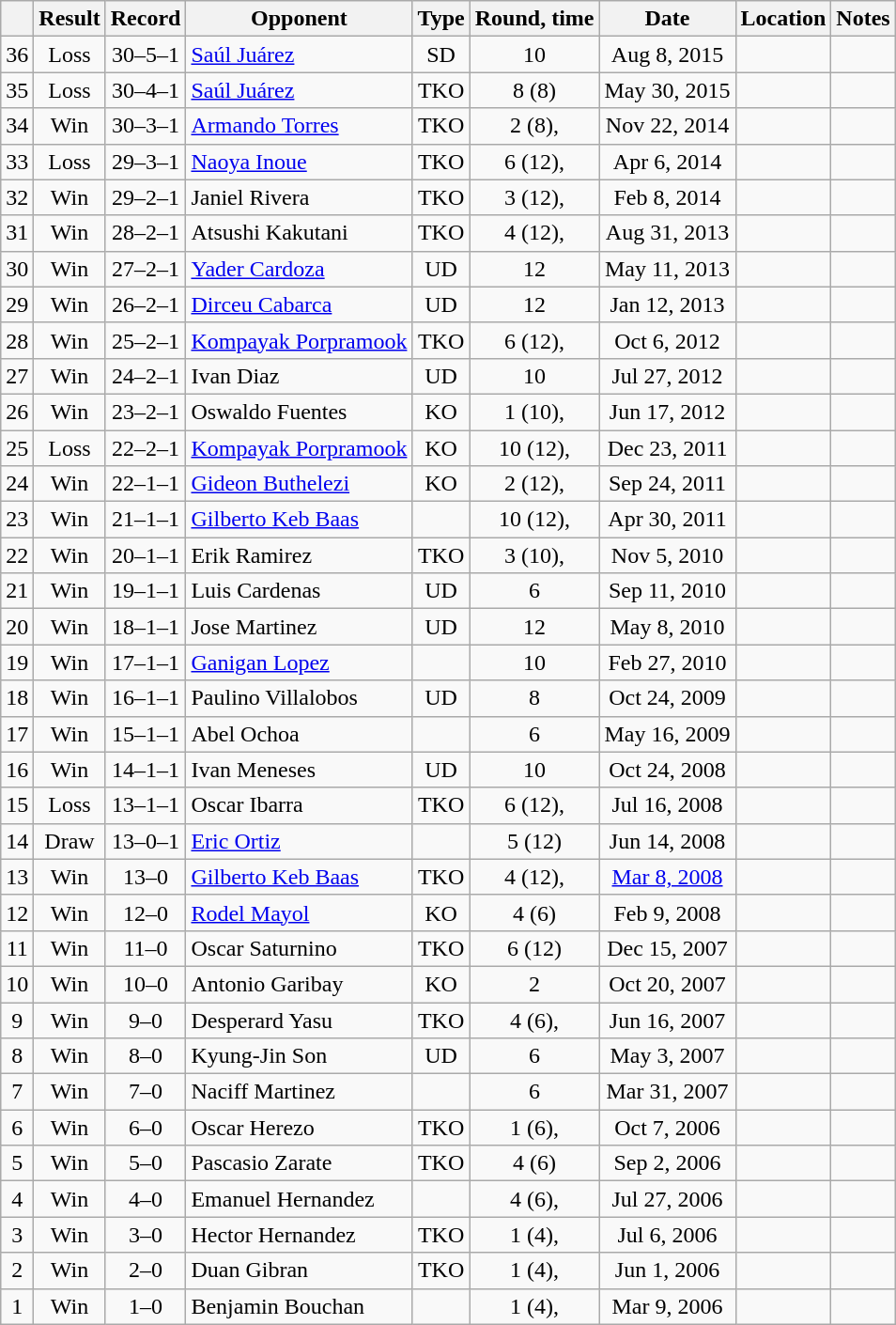<table class=wikitable style=text-align:center>
<tr>
<th></th>
<th>Result</th>
<th>Record</th>
<th>Opponent</th>
<th>Type</th>
<th>Round, time</th>
<th>Date</th>
<th>Location</th>
<th>Notes</th>
</tr>
<tr>
<td>36</td>
<td>Loss</td>
<td>30–5–1</td>
<td align=left><a href='#'>Saúl Juárez</a></td>
<td>SD</td>
<td>10</td>
<td>Aug 8, 2015</td>
<td align=left></td>
<td align=left></td>
</tr>
<tr>
<td>35</td>
<td>Loss</td>
<td>30–4–1</td>
<td align=left><a href='#'>Saúl Juárez</a></td>
<td>TKO</td>
<td>8 (8)</td>
<td>May 30, 2015</td>
<td align=left></td>
<td align=left></td>
</tr>
<tr>
<td>34</td>
<td>Win</td>
<td>30–3–1</td>
<td align=left><a href='#'>Armando Torres</a></td>
<td>TKO</td>
<td>2 (8), </td>
<td>Nov 22, 2014</td>
<td align=left></td>
<td align=left></td>
</tr>
<tr>
<td>33</td>
<td>Loss</td>
<td>29–3–1</td>
<td align=left><a href='#'>Naoya Inoue</a></td>
<td>TKO</td>
<td>6 (12), </td>
<td>Apr 6, 2014</td>
<td align=left></td>
<td align=left></td>
</tr>
<tr>
<td>32</td>
<td>Win</td>
<td>29–2–1</td>
<td align=left>Janiel Rivera</td>
<td>TKO</td>
<td>3 (12), </td>
<td>Feb 8, 2014</td>
<td align=left></td>
<td align=left></td>
</tr>
<tr>
<td>31</td>
<td>Win</td>
<td>28–2–1</td>
<td align=left>Atsushi Kakutani</td>
<td>TKO</td>
<td>4 (12), </td>
<td>Aug 31, 2013</td>
<td align=left></td>
<td align=left></td>
</tr>
<tr>
<td>30</td>
<td>Win</td>
<td>27–2–1</td>
<td align=left><a href='#'>Yader Cardoza</a></td>
<td>UD</td>
<td>12</td>
<td>May 11, 2013</td>
<td align=left></td>
<td align=left></td>
</tr>
<tr>
<td>29</td>
<td>Win</td>
<td>26–2–1</td>
<td align=left><a href='#'>Dirceu Cabarca</a></td>
<td>UD</td>
<td>12</td>
<td>Jan 12, 2013</td>
<td align=left></td>
<td align=left></td>
</tr>
<tr>
<td>28</td>
<td>Win</td>
<td>25–2–1</td>
<td align=left><a href='#'>Kompayak Porpramook</a></td>
<td>TKO</td>
<td>6 (12), </td>
<td>Oct 6, 2012</td>
<td align=left></td>
<td align=left></td>
</tr>
<tr>
<td>27</td>
<td>Win</td>
<td>24–2–1</td>
<td align=left>Ivan Diaz</td>
<td>UD</td>
<td>10</td>
<td>Jul 27, 2012</td>
<td align=left></td>
<td align=left></td>
</tr>
<tr>
<td>26</td>
<td>Win</td>
<td>23–2–1</td>
<td align=left>Oswaldo Fuentes</td>
<td>KO</td>
<td>1 (10), </td>
<td>Jun 17, 2012</td>
<td align=left></td>
<td align=left></td>
</tr>
<tr>
<td>25</td>
<td>Loss</td>
<td>22–2–1</td>
<td align=left><a href='#'>Kompayak Porpramook</a></td>
<td>KO</td>
<td>10 (12), </td>
<td>Dec 23, 2011</td>
<td align=left></td>
<td align=left></td>
</tr>
<tr>
<td>24</td>
<td>Win</td>
<td>22–1–1</td>
<td align=left><a href='#'>Gideon Buthelezi</a></td>
<td>KO</td>
<td>2 (12), </td>
<td>Sep 24, 2011</td>
<td align=left></td>
<td align=left></td>
</tr>
<tr>
<td>23</td>
<td>Win</td>
<td>21–1–1</td>
<td align=left><a href='#'>Gilberto Keb Baas</a></td>
<td></td>
<td>10 (12), </td>
<td>Apr 30, 2011</td>
<td align=left></td>
<td align=left></td>
</tr>
<tr>
<td>22</td>
<td>Win</td>
<td>20–1–1</td>
<td align=left>Erik Ramirez</td>
<td>TKO</td>
<td>3 (10), </td>
<td>Nov 5, 2010</td>
<td align=left></td>
<td align=left></td>
</tr>
<tr>
<td>21</td>
<td>Win</td>
<td>19–1–1</td>
<td align=left>Luis Cardenas</td>
<td>UD</td>
<td>6</td>
<td>Sep 11, 2010</td>
<td align=left></td>
<td align=left></td>
</tr>
<tr>
<td>20</td>
<td>Win</td>
<td>18–1–1</td>
<td align=left>Jose Martinez</td>
<td>UD</td>
<td>12</td>
<td>May 8, 2010</td>
<td align=left></td>
<td align=left></td>
</tr>
<tr>
<td>19</td>
<td>Win</td>
<td>17–1–1</td>
<td align=left><a href='#'>Ganigan Lopez</a></td>
<td></td>
<td>10</td>
<td>Feb 27, 2010</td>
<td align=left></td>
<td align=left></td>
</tr>
<tr>
<td>18</td>
<td>Win</td>
<td>16–1–1</td>
<td align=left>Paulino Villalobos</td>
<td>UD</td>
<td>8</td>
<td>Oct 24, 2009</td>
<td align=left></td>
<td align=left></td>
</tr>
<tr>
<td>17</td>
<td>Win</td>
<td>15–1–1</td>
<td align=left>Abel Ochoa</td>
<td></td>
<td>6</td>
<td>May 16, 2009</td>
<td align=left></td>
<td align=left></td>
</tr>
<tr>
<td>16</td>
<td>Win</td>
<td>14–1–1</td>
<td align=left>Ivan Meneses</td>
<td>UD</td>
<td>10</td>
<td>Oct 24, 2008</td>
<td align=left></td>
<td align=left></td>
</tr>
<tr>
<td>15</td>
<td>Loss</td>
<td>13–1–1</td>
<td align=left>Oscar Ibarra</td>
<td>TKO</td>
<td>6 (12), </td>
<td>Jul 16, 2008</td>
<td align=left></td>
<td align=left></td>
</tr>
<tr>
<td>14</td>
<td>Draw</td>
<td>13–0–1</td>
<td align=left><a href='#'>Eric Ortiz</a></td>
<td></td>
<td>5 (12)</td>
<td>Jun 14, 2008</td>
<td align=left></td>
<td align=left></td>
</tr>
<tr>
<td>13</td>
<td>Win</td>
<td>13–0</td>
<td align=left><a href='#'>Gilberto Keb Baas</a></td>
<td>TKO</td>
<td>4 (12), </td>
<td><a href='#'>Mar 8, 2008</a></td>
<td align=left></td>
<td align=left></td>
</tr>
<tr>
<td>12</td>
<td>Win</td>
<td>12–0</td>
<td align=left><a href='#'>Rodel Mayol</a></td>
<td>KO</td>
<td>4 (6)</td>
<td>Feb 9, 2008</td>
<td align=left></td>
<td align=left></td>
</tr>
<tr>
<td>11</td>
<td>Win</td>
<td>11–0</td>
<td align=left>Oscar Saturnino</td>
<td>TKO</td>
<td>6 (12)</td>
<td>Dec 15, 2007</td>
<td align=left></td>
<td align=left></td>
</tr>
<tr>
<td>10</td>
<td>Win</td>
<td>10–0</td>
<td align=left>Antonio Garibay</td>
<td>KO</td>
<td>2</td>
<td>Oct 20, 2007</td>
<td align=left></td>
<td align=left></td>
</tr>
<tr>
<td>9</td>
<td>Win</td>
<td>9–0</td>
<td align=left>Desperard Yasu</td>
<td>TKO</td>
<td>4 (6), </td>
<td>Jun 16, 2007</td>
<td align=left></td>
<td align=left></td>
</tr>
<tr>
<td>8</td>
<td>Win</td>
<td>8–0</td>
<td align=left>Kyung-Jin Son</td>
<td>UD</td>
<td>6</td>
<td>May 3, 2007</td>
<td align=left></td>
<td align=left></td>
</tr>
<tr>
<td>7</td>
<td>Win</td>
<td>7–0</td>
<td align=left>Naciff Martinez</td>
<td></td>
<td>6</td>
<td>Mar 31, 2007</td>
<td align=left></td>
<td align=left></td>
</tr>
<tr>
<td>6</td>
<td>Win</td>
<td>6–0</td>
<td align=left>Oscar Herezo</td>
<td>TKO</td>
<td>1 (6), </td>
<td>Oct 7, 2006</td>
<td align=left></td>
<td align=left></td>
</tr>
<tr>
<td>5</td>
<td>Win</td>
<td>5–0</td>
<td align=left>Pascasio Zarate</td>
<td>TKO</td>
<td>4 (6)</td>
<td>Sep 2, 2006</td>
<td align=left></td>
<td align=left></td>
</tr>
<tr>
<td>4</td>
<td>Win</td>
<td>4–0</td>
<td align=left>Emanuel Hernandez</td>
<td></td>
<td>4 (6), </td>
<td>Jul 27, 2006</td>
<td align=left></td>
<td align=left></td>
</tr>
<tr>
<td>3</td>
<td>Win</td>
<td>3–0</td>
<td align=left>Hector Hernandez</td>
<td>TKO</td>
<td>1 (4), </td>
<td>Jul 6, 2006</td>
<td align=left></td>
<td align=left></td>
</tr>
<tr>
<td>2</td>
<td>Win</td>
<td>2–0</td>
<td align=left>Duan Gibran</td>
<td>TKO</td>
<td>1 (4), </td>
<td>Jun 1, 2006</td>
<td align=left></td>
<td align=left></td>
</tr>
<tr>
<td>1</td>
<td>Win</td>
<td>1–0</td>
<td align=left>Benjamin Bouchan</td>
<td></td>
<td>1 (4), </td>
<td>Mar 9, 2006</td>
<td align=left></td>
<td align=left></td>
</tr>
</table>
